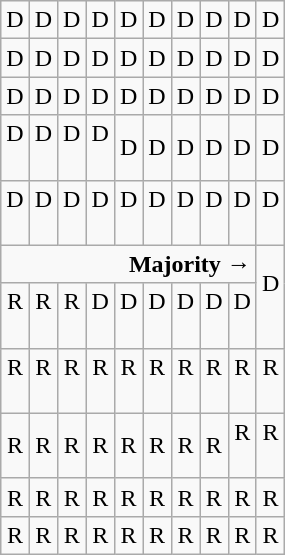<table class="wikitable" style="text-align:center;">
<tr>
<td>D</td>
<td>D</td>
<td>D</td>
<td>D</td>
<td>D</td>
<td>D</td>
<td>D</td>
<td>D</td>
<td>D</td>
<td>D</td>
</tr>
<tr>
<td width=10% >D</td>
<td width=10% >D</td>
<td width=10% >D</td>
<td width=10% >D</td>
<td width=10% >D</td>
<td width=10% >D</td>
<td width=10% >D</td>
<td width=10% >D</td>
<td width=10% >D</td>
<td width=10% >D</td>
</tr>
<tr>
<td>D</td>
<td>D</td>
<td>D</td>
<td>D</td>
<td>D</td>
<td>D</td>
<td>D</td>
<td>D</td>
<td>D</td>
<td>D</td>
</tr>
<tr>
<td>D<br><br></td>
<td>D<br><br></td>
<td>D<br><br></td>
<td>D<br><br></td>
<td>D</td>
<td>D</td>
<td>D</td>
<td>D</td>
<td>D</td>
<td>D</td>
</tr>
<tr>
<td>D<br><br></td>
<td>D<br><br></td>
<td>D<br><br></td>
<td>D<br><br></td>
<td>D<br><br></td>
<td>D<br><br></td>
<td>D<br><br></td>
<td>D<br><br></td>
<td>D<br><br></td>
<td>D<br><br></td>
</tr>
<tr>
<td colspan=9 style="text-align:right"><strong>Majority →</strong></td>
<td rowspan=2 >D<br><br></td>
</tr>
<tr>
<td>R<br><br></td>
<td>R<br><br></td>
<td>R<br><br></td>
<td>D<br><br></td>
<td>D<br><br></td>
<td>D<br><br></td>
<td>D<br><br></td>
<td>D<br><br></td>
<td>D<br><br></td>
</tr>
<tr>
<td>R<br><br></td>
<td>R<br><br></td>
<td>R<br><br></td>
<td>R<br><br></td>
<td>R<br><br></td>
<td>R<br><br></td>
<td>R<br><br></td>
<td>R<br><br></td>
<td>R<br><br></td>
<td>R<br><br></td>
</tr>
<tr>
<td>R</td>
<td>R</td>
<td>R</td>
<td>R</td>
<td>R</td>
<td>R</td>
<td>R</td>
<td>R</td>
<td>R<br><br></td>
<td>R<br><br></td>
</tr>
<tr>
<td>R</td>
<td>R</td>
<td>R</td>
<td>R</td>
<td>R</td>
<td>R</td>
<td>R</td>
<td>R</td>
<td>R</td>
<td>R</td>
</tr>
<tr>
<td>R</td>
<td>R</td>
<td>R</td>
<td>R</td>
<td>R</td>
<td>R</td>
<td>R</td>
<td>R</td>
<td>R</td>
<td>R</td>
</tr>
</table>
